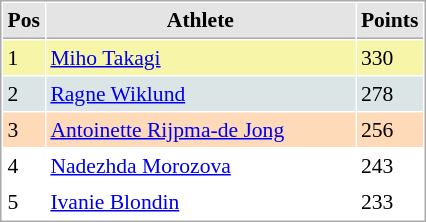<table cellspacing="1" cellpadding="3" style="border:1px solid #aaa; font-size:90%;">
<tr style="background:#e4e4e4;">
<th style="border-bottom:1px solid #aaa; width:10px;">Pos</th>
<th style="border-bottom:1px solid #aaa; width:200px;">Athlete</th>
<th style="border-bottom:1px solid #aaa; width:20px;">Points</th>
</tr>
<tr style="background:#f7f6a8;">
<td>1</td>
<td> <a href='#'>Miho Takagi</a></td>
<td>330</td>
</tr>
<tr style="background:#dce5e5;">
<td>2</td>
<td> <a href='#'>Ragne Wiklund</a></td>
<td>278</td>
</tr>
<tr style="background:#ffdab9;">
<td>3</td>
<td> <a href='#'>Antoinette Rijpma-de Jong</a></td>
<td>256</td>
</tr>
<tr>
<td>4</td>
<td> <a href='#'>Nadezhda Morozova</a></td>
<td>243</td>
</tr>
<tr>
<td>5</td>
<td> <a href='#'>Ivanie Blondin</a></td>
<td>233</td>
</tr>
</table>
